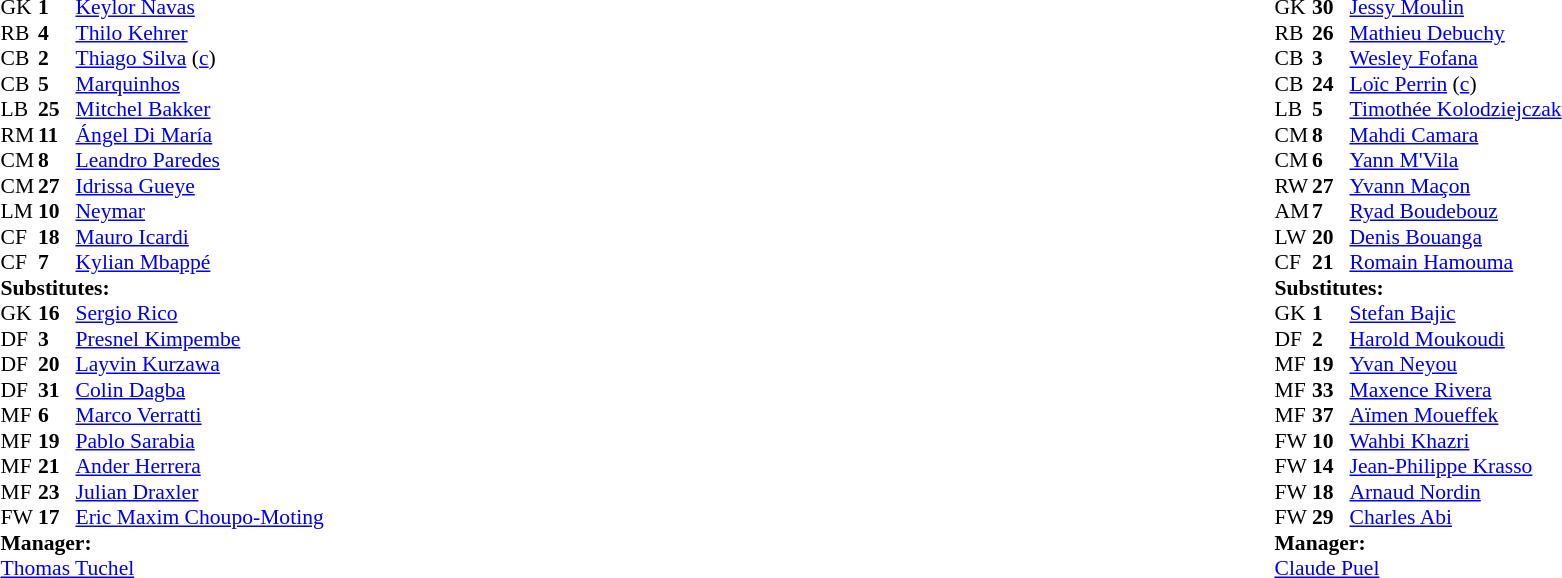<table width="100%">
<tr>
<td valign="top" width="40%"><br><table style="font-size:90%" cellspacing="0" cellpadding="0">
<tr>
<th width=25></th>
<th width=25></th>
</tr>
<tr>
<td>GK</td>
<td><strong>1</strong></td>
<td> <a href='#'>Keylor Navas</a></td>
</tr>
<tr>
<td>RB</td>
<td><strong>4</strong></td>
<td> <a href='#'>Thilo Kehrer</a></td>
<td></td>
<td></td>
</tr>
<tr>
<td>CB</td>
<td><strong>2</strong></td>
<td> <a href='#'>Thiago Silva</a> (<a href='#'>c</a>)</td>
</tr>
<tr>
<td>CB</td>
<td><strong>5</strong></td>
<td> <a href='#'>Marquinhos</a></td>
<td></td>
</tr>
<tr>
<td>LB</td>
<td><strong>25</strong></td>
<td> <a href='#'>Mitchel Bakker</a></td>
<td></td>
</tr>
<tr>
<td>RM</td>
<td><strong>11</strong></td>
<td> <a href='#'>Ángel Di María</a></td>
</tr>
<tr>
<td>CM</td>
<td><strong>8</strong></td>
<td> <a href='#'>Leandro Paredes</a></td>
<td></td>
<td></td>
</tr>
<tr>
<td>CM</td>
<td><strong>27</strong></td>
<td> <a href='#'>Idrissa Gueye</a></td>
</tr>
<tr>
<td>LM</td>
<td><strong>10</strong></td>
<td> <a href='#'>Neymar</a></td>
</tr>
<tr>
<td>CF</td>
<td><strong>18</strong></td>
<td> <a href='#'>Mauro Icardi</a></td>
</tr>
<tr>
<td>CF</td>
<td><strong>7</strong></td>
<td> <a href='#'>Kylian Mbappé</a></td>
<td></td>
<td></td>
</tr>
<tr>
<td colspan=3><strong>Substitutes:</strong></td>
</tr>
<tr>
<td>GK</td>
<td><strong>16</strong></td>
<td> <a href='#'>Sergio Rico</a></td>
</tr>
<tr>
<td>DF</td>
<td><strong>3</strong></td>
<td> <a href='#'>Presnel Kimpembe</a></td>
</tr>
<tr>
<td>DF</td>
<td><strong>20</strong></td>
<td> <a href='#'>Layvin Kurzawa</a></td>
</tr>
<tr>
<td>DF</td>
<td><strong>31</strong></td>
<td> <a href='#'>Colin Dagba</a></td>
<td></td>
<td></td>
</tr>
<tr>
<td>MF</td>
<td><strong>6</strong></td>
<td> <a href='#'>Marco Verratti</a></td>
<td></td>
<td></td>
</tr>
<tr>
<td>MF</td>
<td><strong>19</strong></td>
<td> <a href='#'>Pablo Sarabia</a></td>
<td></td>
<td></td>
</tr>
<tr>
<td>MF</td>
<td><strong>21</strong></td>
<td> <a href='#'>Ander Herrera</a></td>
</tr>
<tr>
<td>MF</td>
<td><strong>23</strong></td>
<td> <a href='#'>Julian Draxler</a></td>
</tr>
<tr>
<td>FW</td>
<td><strong>17</strong></td>
<td> <a href='#'>Eric Maxim Choupo-Moting</a></td>
</tr>
<tr>
<td colspan=3><strong>Manager:</strong></td>
</tr>
<tr>
<td colspan=3> <a href='#'>Thomas Tuchel</a></td>
</tr>
</table>
</td>
<td valign="top"></td>
<td valign="top" width="50%"><br><table style="font-size:90%; margin:auto" cellspacing="0" cellpadding="0">
<tr>
<th width=25></th>
<th width=25></th>
</tr>
<tr>
<td>GK</td>
<td><strong>30</strong></td>
<td> <a href='#'>Jessy Moulin</a></td>
<td></td>
</tr>
<tr>
<td>RB</td>
<td><strong>26</strong></td>
<td> <a href='#'>Mathieu Debuchy</a></td>
<td></td>
<td></td>
</tr>
<tr>
<td>CB</td>
<td><strong>3</strong></td>
<td> <a href='#'>Wesley Fofana</a></td>
<td></td>
</tr>
<tr>
<td>CB</td>
<td><strong>24</strong></td>
<td> <a href='#'>Loïc Perrin</a> (<a href='#'>c</a>)</td>
<td></td>
</tr>
<tr>
<td>LB</td>
<td><strong>5</strong></td>
<td> <a href='#'>Timothée Kolodziejczak</a></td>
</tr>
<tr>
<td>CM</td>
<td><strong>8</strong></td>
<td> <a href='#'>Mahdi Camara</a></td>
<td></td>
<td></td>
</tr>
<tr>
<td>CM</td>
<td><strong>6</strong></td>
<td> <a href='#'>Yann M'Vila</a></td>
<td></td>
</tr>
<tr>
<td>RW</td>
<td><strong>27</strong></td>
<td> <a href='#'>Yvann Maçon</a></td>
<td></td>
<td></td>
</tr>
<tr>
<td>AM</td>
<td><strong>7</strong></td>
<td> <a href='#'>Ryad Boudebouz</a></td>
<td></td>
<td></td>
</tr>
<tr>
<td>LW</td>
<td><strong>20</strong></td>
<td> <a href='#'>Denis Bouanga</a></td>
</tr>
<tr>
<td>CF</td>
<td><strong>21</strong></td>
<td> <a href='#'>Romain Hamouma</a></td>
<td></td>
<td></td>
</tr>
<tr>
<td colspan=3><strong>Substitutes:</strong></td>
</tr>
<tr>
<td>GK</td>
<td><strong>1</strong></td>
<td> <a href='#'>Stefan Bajic</a></td>
</tr>
<tr>
<td>DF</td>
<td><strong>2</strong></td>
<td> <a href='#'>Harold Moukoudi</a></td>
<td></td>
<td></td>
</tr>
<tr>
<td>MF</td>
<td><strong>19</strong></td>
<td> <a href='#'>Yvan Neyou</a></td>
<td></td>
<td></td>
</tr>
<tr>
<td>MF</td>
<td><strong>33</strong></td>
<td> <a href='#'>Maxence Rivera</a></td>
</tr>
<tr>
<td>MF</td>
<td><strong>37</strong></td>
<td> <a href='#'>Aïmen Moueffek</a></td>
</tr>
<tr>
<td>FW</td>
<td><strong>10</strong></td>
<td> <a href='#'>Wahbi Khazri</a></td>
<td></td>
<td></td>
</tr>
<tr>
<td>FW</td>
<td><strong>14</strong></td>
<td> <a href='#'>Jean-Philippe Krasso</a></td>
<td></td>
<td></td>
</tr>
<tr>
<td>FW</td>
<td><strong>18</strong></td>
<td> <a href='#'>Arnaud Nordin</a></td>
<td></td>
<td></td>
</tr>
<tr>
<td>FW</td>
<td><strong>29</strong></td>
<td> <a href='#'>Charles Abi</a></td>
</tr>
<tr>
<td colspan=3><strong>Manager:</strong></td>
</tr>
<tr>
<td colspan=3> <a href='#'>Claude Puel</a></td>
</tr>
</table>
</td>
</tr>
</table>
